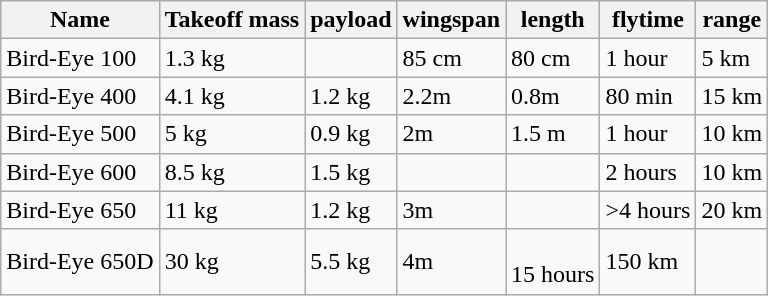<table class=wikitable>
<tr>
<th>Name</th>
<th>Takeoff mass</th>
<th>payload</th>
<th>wingspan</th>
<th>length</th>
<th>flytime</th>
<th>range</th>
</tr>
<tr>
<td>Bird-Eye 100</td>
<td>1.3 kg</td>
<td></td>
<td>85 cm</td>
<td>80 cm</td>
<td>1 hour</td>
<td>5 km</td>
</tr>
<tr>
<td>Bird-Eye 400</td>
<td>4.1 kg</td>
<td>1.2 kg</td>
<td>2.2m</td>
<td>0.8m</td>
<td>80 min</td>
<td>15 km</td>
</tr>
<tr>
<td>Bird-Eye 500</td>
<td>5 kg</td>
<td>0.9 kg</td>
<td>2m</td>
<td>1.5 m</td>
<td>1 hour</td>
<td>10 km</td>
</tr>
<tr>
<td>Bird-Eye 600</td>
<td>8.5 kg</td>
<td>1.5 kg</td>
<td></td>
<td></td>
<td>2 hours</td>
<td>10 km</td>
</tr>
<tr>
<td>Bird-Eye 650</td>
<td>11 kg</td>
<td>1.2 kg</td>
<td>3m</td>
<td></td>
<td>>4 hours</td>
<td>20 km</td>
</tr>
<tr>
<td>Bird-Eye 650D</td>
<td>30 kg</td>
<td>5.5 kg</td>
<td>4m</td>
<td><br>15 hours</td>
<td>150 km</td>
</tr>
</table>
